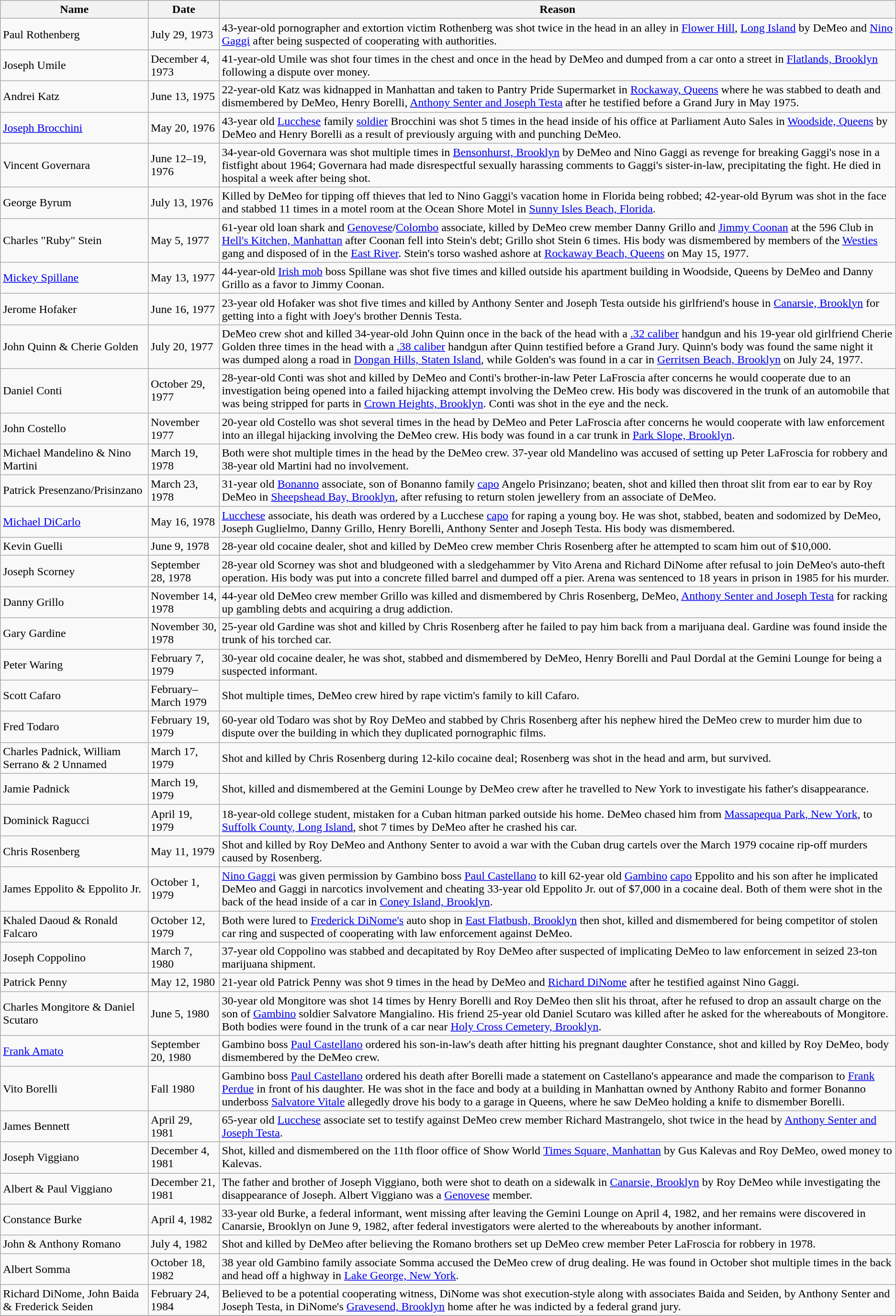<table border="1" class="wikitable">
<tr>
<th>Name</th>
<th>Date</th>
<th>Reason</th>
</tr>
<tr>
<td>Paul Rothenberg</td>
<td>July 29, 1973</td>
<td>43-year-old pornographer and extortion victim Rothenberg was shot twice in the head in an alley in <a href='#'>Flower Hill</a>, <a href='#'>Long Island</a> by DeMeo and <a href='#'>Nino Gaggi</a> after being suspected of cooperating with authorities.</td>
</tr>
<tr>
<td>Joseph Umile</td>
<td>December 4, 1973</td>
<td>41-year-old Umile was shot four times in the chest and once in the head by DeMeo and dumped from a car onto a street in <a href='#'>Flatlands, Brooklyn</a> following a dispute over money.</td>
</tr>
<tr>
<td>Andrei Katz</td>
<td>June 13, 1975</td>
<td>22-year-old Katz was kidnapped in Manhattan and taken to Pantry Pride Supermarket in <a href='#'>Rockaway, Queens</a> where he was stabbed to death and dismembered by DeMeo, Henry Borelli, <a href='#'>Anthony Senter and Joseph Testa</a> after he testified before a Grand Jury in May 1975.</td>
</tr>
<tr>
<td><a href='#'>Joseph Brocchini</a></td>
<td>May 20, 1976</td>
<td>43-year old <a href='#'>Lucchese</a> family <a href='#'>soldier</a> Brocchini was shot 5 times in the head inside of his office at Parliament Auto Sales in <a href='#'>Woodside, Queens</a> by DeMeo and Henry Borelli as a result of previously arguing with and punching DeMeo.</td>
</tr>
<tr>
<td>Vincent Governara</td>
<td>June 12–19, 1976</td>
<td>34-year-old Governara was shot multiple times in <a href='#'>Bensonhurst, Brooklyn</a> by DeMeo and Nino Gaggi as revenge for breaking Gaggi's nose in a fistfight about 1964; Governara had made disrespectful sexually harassing comments to Gaggi's sister-in-law, precipitating the fight. He died in hospital a week after being shot.</td>
</tr>
<tr>
<td>George Byrum</td>
<td>July 13, 1976</td>
<td>Killed by DeMeo for tipping off thieves that led to Nino Gaggi's vacation home in Florida being robbed; 42-year-old Byrum was shot in the face and stabbed 11 times in a motel room at the Ocean Shore Motel in <a href='#'>Sunny Isles Beach, Florida</a>.</td>
</tr>
<tr>
<td>Charles "Ruby" Stein</td>
<td>May 5, 1977</td>
<td>61-year old loan shark and <a href='#'>Genovese</a>/<a href='#'>Colombo</a> associate, killed by DeMeo crew member Danny Grillo and <a href='#'>Jimmy Coonan</a> at the 596 Club in <a href='#'>Hell's Kitchen, Manhattan</a> after Coonan fell into Stein's debt; Grillo shot Stein 6 times. His body was dismembered by members of the <a href='#'>Westies</a> gang and disposed of in the <a href='#'>East River</a>. Stein's torso washed ashore at <a href='#'>Rockaway Beach, Queens</a> on May 15, 1977.</td>
</tr>
<tr>
<td><a href='#'>Mickey Spillane</a></td>
<td>May 13, 1977</td>
<td>44-year-old <a href='#'>Irish mob</a> boss Spillane was shot five times and killed outside his apartment building in Woodside, Queens by DeMeo and Danny Grillo as a favor to Jimmy Coonan.</td>
</tr>
<tr>
<td>Jerome Hofaker</td>
<td>June 16, 1977</td>
<td>23-year old Hofaker was shot five times and killed by Anthony Senter and Joseph Testa outside his girlfriend's house in <a href='#'>Canarsie, Brooklyn</a> for getting into a fight with Joey's brother Dennis Testa.</td>
</tr>
<tr>
<td>John Quinn & Cherie Golden</td>
<td>July 20, 1977</td>
<td>DeMeo crew shot and killed 34-year-old John Quinn once in the back of the head with a <a href='#'>.32 caliber</a> handgun and his 19-year old girlfriend Cherie Golden three times in the head with a <a href='#'>.38 caliber</a> handgun after Quinn testified before a Grand Jury. Quinn's body was found the same night it was dumped along a road in <a href='#'>Dongan Hills, Staten Island</a>, while Golden's was found in a car in <a href='#'>Gerritsen Beach, Brooklyn</a> on July 24, 1977.</td>
</tr>
<tr>
<td>Daniel Conti</td>
<td>October 29, 1977</td>
<td>28-year-old Conti was shot and killed by DeMeo and Conti's brother-in-law Peter LaFroscia after concerns he would cooperate due to an investigation being opened into a failed hijacking attempt involving the DeMeo crew. His body was discovered in the trunk of an automobile that was being stripped for parts in <a href='#'>Crown Heights, Brooklyn</a>. Conti was shot in the eye and the neck.</td>
</tr>
<tr>
<td>John Costello</td>
<td>November 1977</td>
<td>20-year old Costello was shot several times in the head by DeMeo and Peter LaFroscia after concerns he would cooperate with law enforcement into an illegal hijacking involving the DeMeo crew. His body was found in a car trunk in <a href='#'>Park Slope, Brooklyn</a>.</td>
</tr>
<tr>
<td>Michael Mandelino & Nino Martini</td>
<td>March 19, 1978</td>
<td>Both were shot multiple times in the head by the DeMeo crew. 37-year old Mandelino was accused of setting up Peter LaFroscia for robbery and 38-year old Martini had no involvement.</td>
</tr>
<tr>
<td>Patrick Presenzano/Prisinzano</td>
<td>March 23, 1978</td>
<td>31-year old <a href='#'>Bonanno</a> associate, son of Bonanno family <a href='#'>capo</a> Angelo Prisinzano; beaten, shot and killed then throat slit from ear to ear by Roy DeMeo in <a href='#'>Sheepshead Bay, Brooklyn</a>, after refusing to return stolen jewellery from an associate of DeMeo.</td>
</tr>
<tr>
<td><a href='#'>Michael DiCarlo</a></td>
<td>May 16, 1978</td>
<td><a href='#'>Lucchese</a> associate, his death was ordered by a Lucchese <a href='#'>capo</a> for raping a young boy. He was shot, stabbed, beaten and sodomized by DeMeo, Joseph Guglielmo, Danny Grillo, Henry Borelli, Anthony Senter and Joseph Testa. His body was dismembered.</td>
</tr>
<tr>
<td>Kevin Guelli</td>
<td>June 9, 1978</td>
<td>28-year old cocaine dealer, shot and killed by DeMeo crew member Chris Rosenberg after he attempted to scam him out of $10,000.</td>
</tr>
<tr>
<td>Joseph Scorney</td>
<td>September 28, 1978</td>
<td>28-year old Scorney was shot and bludgeoned with a sledgehammer by Vito Arena and Richard DiNome after refusal to join DeMeo's auto-theft operation. His body was put into a concrete filled barrel and dumped off a pier. Arena was sentenced to 18 years in prison in 1985 for his murder.</td>
</tr>
<tr>
<td>Danny Grillo</td>
<td>November 14, 1978</td>
<td>44-year old DeMeo crew member Grillo was killed and dismembered by Chris Rosenberg, DeMeo, <a href='#'>Anthony Senter and Joseph Testa</a> for racking up gambling debts and acquiring a drug addiction.</td>
</tr>
<tr>
<td>Gary Gardine</td>
<td>November 30, 1978</td>
<td>25-year old Gardine was shot and killed by Chris Rosenberg after he failed to pay him back from a marijuana deal. Gardine was found inside the trunk of his torched car.</td>
</tr>
<tr>
<td>Peter Waring</td>
<td>February 7, 1979</td>
<td>30-year old cocaine dealer, he was shot, stabbed and dismembered by DeMeo, Henry Borelli and Paul Dordal at the Gemini Lounge for being a suspected informant.</td>
</tr>
<tr>
<td>Scott Cafaro</td>
<td>February–March 1979</td>
<td>Shot multiple times, DeMeo crew hired by rape victim's family to kill Cafaro.</td>
</tr>
<tr>
<td>Fred Todaro</td>
<td>February 19, 1979</td>
<td>60-year old Todaro was shot by Roy DeMeo and stabbed by Chris Rosenberg after his nephew hired the DeMeo crew to murder him due to dispute over the building in which they duplicated pornographic films.</td>
</tr>
<tr>
<td>Charles Padnick, William Serrano & 2 Unnamed</td>
<td>March 17, 1979</td>
<td>Shot and killed by Chris Rosenberg during 12-kilo cocaine deal; Rosenberg was shot in the head and arm, but survived.</td>
</tr>
<tr>
<td>Jamie Padnick</td>
<td>March 19, 1979</td>
<td>Shot, killed and dismembered at the Gemini Lounge by DeMeo crew after he travelled to New York to investigate his father's disappearance.</td>
</tr>
<tr>
<td>Dominick Ragucci</td>
<td>April 19, 1979</td>
<td>18-year-old college student, mistaken for a Cuban hitman parked outside his home. DeMeo chased him from <a href='#'>Massapequa Park, New York</a>, to <a href='#'>Suffolk County, Long Island</a>, shot 7 times by DeMeo after he crashed his car.</td>
</tr>
<tr>
<td>Chris Rosenberg</td>
<td>May 11, 1979</td>
<td>Shot and killed by Roy DeMeo and Anthony Senter to avoid a war with the Cuban drug cartels over the March 1979 cocaine rip-off murders caused by Rosenberg.</td>
</tr>
<tr>
<td>James Eppolito & Eppolito Jr.</td>
<td>October 1, 1979</td>
<td><a href='#'>Nino Gaggi</a> was given permission by Gambino boss <a href='#'>Paul Castellano</a> to kill 62-year old <a href='#'>Gambino</a> <a href='#'>capo</a> Eppolito and his son after he implicated DeMeo and Gaggi in narcotics involvement and cheating 33-year old Eppolito Jr. out of $7,000 in a cocaine deal. Both of them were shot in the back of the head inside of a car in <a href='#'>Coney Island, Brooklyn</a>.</td>
</tr>
<tr>
<td>Khaled Daoud & Ronald Falcaro</td>
<td>October 12, 1979</td>
<td>Both were lured to <a href='#'>Frederick DiNome's</a> auto shop in <a href='#'>East Flatbush, Brooklyn</a> then shot, killed and dismembered for being competitor of stolen car ring and suspected of cooperating with law enforcement against DeMeo.</td>
</tr>
<tr>
<td>Joseph Coppolino</td>
<td>March 7, 1980</td>
<td>37-year old Coppolino was stabbed and decapitated by Roy DeMeo after suspected of implicating DeMeo to law enforcement in seized 23-ton marijuana shipment.</td>
</tr>
<tr>
<td>Patrick Penny</td>
<td>May 12, 1980</td>
<td>21-year old Patrick Penny was shot 9 times in the head by DeMeo and <a href='#'>Richard DiNome</a> after he testified against Nino Gaggi.</td>
</tr>
<tr>
<td>Charles Mongitore & Daniel Scutaro</td>
<td>June 5, 1980</td>
<td>30-year old Mongitore was shot 14 times by Henry Borelli and Roy DeMeo then slit his throat, after he refused to drop an assault charge on the son of <a href='#'>Gambino</a> soldier Salvatore Mangialino. His friend 25-year old Daniel Scutaro was killed after he asked for the whereabouts of Mongitore. Both bodies were found in the trunk of a car near <a href='#'>Holy Cross Cemetery, Brooklyn</a>.</td>
</tr>
<tr>
<td><a href='#'>Frank Amato</a></td>
<td>September 20, 1980</td>
<td>Gambino boss <a href='#'>Paul Castellano</a> ordered his son-in-law's death after hitting his pregnant daughter Constance, shot and killed by Roy DeMeo, body dismembered by the DeMeo crew.</td>
</tr>
<tr>
<td>Vito Borelli</td>
<td>Fall 1980</td>
<td>Gambino boss <a href='#'>Paul Castellano</a> ordered his death after Borelli made a statement on Castellano's appearance and made the comparison to <a href='#'>Frank Perdue</a> in front of his daughter. He was shot in the face and body at a building in Manhattan owned by Anthony Rabito and former Bonanno underboss <a href='#'>Salvatore Vitale</a> allegedly drove his body to a garage in Queens, where he saw DeMeo holding a knife to dismember Borelli.</td>
</tr>
<tr>
<td>James Bennett</td>
<td>April 29, 1981</td>
<td>65-year old <a href='#'>Lucchese</a> associate set to testify against DeMeo crew member Richard Mastrangelo, shot twice in the head by <a href='#'>Anthony Senter and Joseph Testa</a>.</td>
</tr>
<tr>
<td>Joseph Viggiano</td>
<td>December 4, 1981</td>
<td>Shot, killed and dismembered on the 11th floor office of Show World <a href='#'>Times Square, Manhattan</a> by Gus Kalevas and Roy DeMeo, owed money to Kalevas.</td>
</tr>
<tr>
<td>Albert & Paul Viggiano</td>
<td>December 21, 1981</td>
<td>The father and brother of Joseph Viggiano, both were shot to death on a sidewalk in <a href='#'>Canarsie, Brooklyn</a> by Roy DeMeo while investigating the disappearance of Joseph. Albert Viggiano was a <a href='#'>Genovese</a> member.</td>
</tr>
<tr>
<td>Constance Burke</td>
<td>April 4, 1982</td>
<td>33-year old Burke, a federal informant, went missing after leaving the Gemini Lounge on April 4, 1982, and her remains were discovered in Canarsie, Brooklyn on June 9, 1982, after federal investigators were alerted to the whereabouts by another informant.</td>
</tr>
<tr>
<td>John & Anthony Romano</td>
<td>July 4, 1982</td>
<td>Shot and killed by DeMeo after believing the Romano brothers set up DeMeo crew member Peter LaFroscia for robbery in 1978.</td>
</tr>
<tr>
<td>Albert Somma</td>
<td>October 18, 1982</td>
<td>38 year old Gambino family associate Somma accused the DeMeo crew of drug dealing. He was found in October shot multiple times in the back and head off a highway in <a href='#'>Lake George, New York</a>.</td>
</tr>
<tr>
<td>Richard DiNome, John Baida & Frederick Seiden</td>
<td>February 24, 1984</td>
<td>Believed to be a potential cooperating witness, DiNome was shot execution-style along with associates Baida and Seiden, by Anthony Senter and Joseph Testa, in DiNome's <a href='#'>Gravesend, Brooklyn</a> home after he was indicted by a federal grand jury.</td>
</tr>
<tr>
</tr>
</table>
